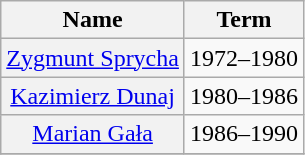<table class="wikitable">
<tr>
<th scope="col">Name</th>
<th scope="col">Term</th>
</tr>
<tr>
<th scope="row" style="font-weight:normal;"><a href='#'>Zygmunt Sprycha</a></th>
<td>1972–1980</td>
</tr>
<tr>
<th scope="row" style="font-weight:normal;"><a href='#'>Kazimierz Dunaj</a></th>
<td>1980–1986</td>
</tr>
<tr>
<th scope="row" style="font-weight:normal;"><a href='#'>Marian Gała</a></th>
<td>1986–1990</td>
</tr>
<tr>
</tr>
</table>
